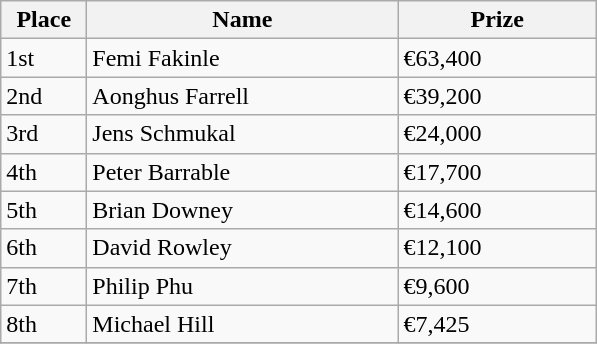<table class="wikitable">
<tr>
<th width="50">Place</th>
<th width="200">Name</th>
<th width="125">Prize</th>
</tr>
<tr>
<td>1st</td>
<td> Femi Fakinle</td>
<td>€63,400</td>
</tr>
<tr>
<td>2nd</td>
<td> Aonghus Farrell</td>
<td>€39,200</td>
</tr>
<tr>
<td>3rd</td>
<td> Jens Schmukal</td>
<td>€24,000</td>
</tr>
<tr>
<td>4th</td>
<td> Peter Barrable</td>
<td>€17,700</td>
</tr>
<tr>
<td>5th</td>
<td> Brian Downey</td>
<td>€14,600</td>
</tr>
<tr>
<td>6th</td>
<td> David Rowley</td>
<td>€12,100</td>
</tr>
<tr>
<td>7th</td>
<td> Philip Phu</td>
<td>€9,600</td>
</tr>
<tr>
<td>8th</td>
<td> Michael Hill</td>
<td>€7,425</td>
</tr>
<tr>
</tr>
</table>
